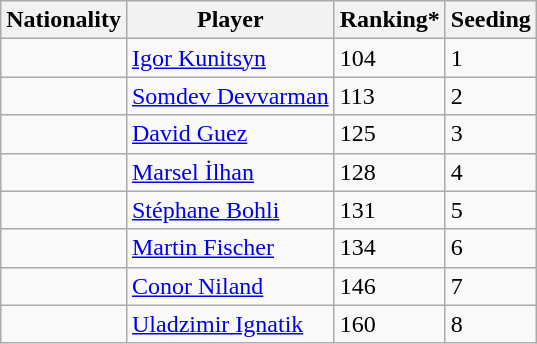<table class="wikitable" border="1">
<tr>
<th>Nationality</th>
<th>Player</th>
<th>Ranking*</th>
<th>Seeding</th>
</tr>
<tr>
<td></td>
<td><a href='#'>Igor Kunitsyn</a></td>
<td>104</td>
<td>1</td>
</tr>
<tr>
<td></td>
<td><a href='#'>Somdev Devvarman</a></td>
<td>113</td>
<td>2</td>
</tr>
<tr>
<td></td>
<td><a href='#'>David Guez</a></td>
<td>125</td>
<td>3</td>
</tr>
<tr>
<td></td>
<td><a href='#'>Marsel İlhan</a></td>
<td>128</td>
<td>4</td>
</tr>
<tr>
<td></td>
<td><a href='#'>Stéphane Bohli</a></td>
<td>131</td>
<td>5</td>
</tr>
<tr>
<td></td>
<td><a href='#'>Martin Fischer</a></td>
<td>134</td>
<td>6</td>
</tr>
<tr>
<td></td>
<td><a href='#'>Conor Niland</a></td>
<td>146</td>
<td>7</td>
</tr>
<tr>
<td></td>
<td><a href='#'>Uladzimir Ignatik</a></td>
<td>160</td>
<td>8</td>
</tr>
</table>
